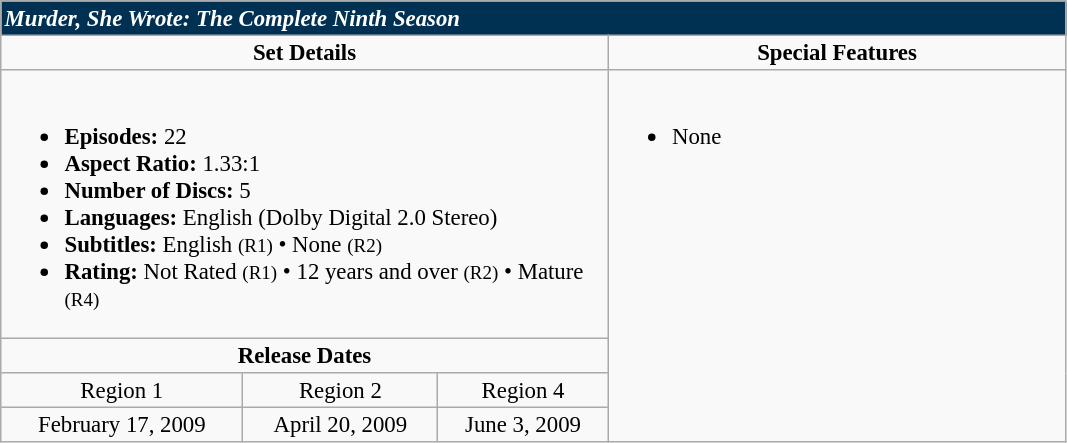<table border="2" cellpadding="2" cellspacing="0" style="margin: 0 1em 0 0; background: #f9f9f9; border: 1px #aaa solid; border-collapse: collapse; font-size: 95%;">
<tr style="background:#003153">
<td colspan="5" style="color:white"><strong><em>Murder, She Wrote: The Complete Ninth Season</em></strong></td>
</tr>
<tr valign="top">
<td align="center" width="400" colspan="3"><strong>Set Details</strong></td>
<td width="300" align="center"><strong>Special Features</strong></td>
</tr>
<tr valign="top">
<td colspan="3" align="left" width="400"><br><ul><li><strong>Episodes:</strong> 22</li><li><strong>Aspect Ratio:</strong> 1.33:1</li><li><strong>Number of Discs:</strong> 5</li><li><strong>Languages:</strong> English (Dolby Digital 2.0 Stereo)</li><li><strong>Subtitles:</strong> English <small>(R1)</small> • None <small>(R2)</small></li><li><strong>Rating:</strong> Not Rated <small>(R1)</small> • 12 years and over <small>(R2)</small> • Mature <small>(R4)</small></li></ul></td>
<td rowspan="4" align="left" width="300"><br><ul><li>None</li></ul></td>
</tr>
<tr>
<td colspan="3" align="center"><strong>Release Dates</strong></td>
</tr>
<tr>
<td align="center">Region 1</td>
<td align="center">Region 2</td>
<td align="center">Region 4</td>
</tr>
<tr>
<td align="center">February 17, 2009</td>
<td align="center">April 20, 2009</td>
<td align="center">June 3, 2009</td>
</tr>
</table>
